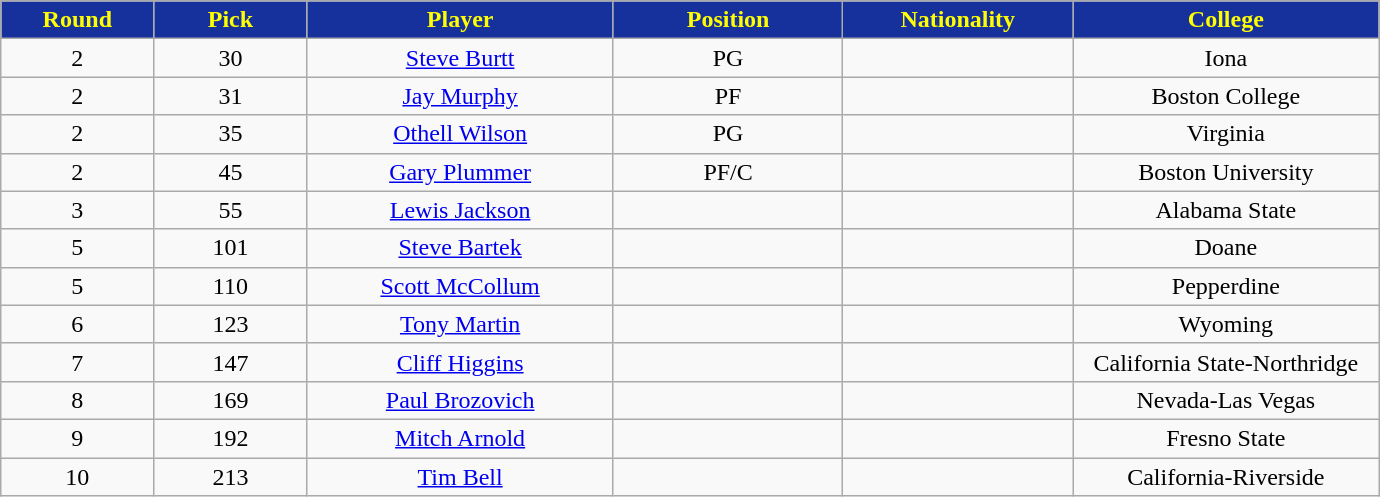<table class="wikitable sortable sortable">
<tr>
<th style="background:#17319c;color:yellow;" width="10%">Round</th>
<th style="background:#17319c;color:yellow;" width="10%">Pick</th>
<th style="background:#17319c;color:yellow;" width="20%">Player</th>
<th style="background:#17319c;color:yellow;" width="15%">Position</th>
<th style="background:#17319c;color:yellow;" width="15%">Nationality</th>
<th style="background:#17319c;color:yellow;" width="20%">College</th>
</tr>
<tr style="text-align: center">
<td>2</td>
<td>30</td>
<td><a href='#'>Steve Burtt</a></td>
<td>PG</td>
<td></td>
<td>Iona</td>
</tr>
<tr style="text-align: center">
<td>2</td>
<td>31</td>
<td><a href='#'>Jay Murphy</a></td>
<td>PF</td>
<td></td>
<td>Boston College</td>
</tr>
<tr style="text-align: center">
<td>2</td>
<td>35</td>
<td><a href='#'>Othell Wilson</a></td>
<td>PG</td>
<td></td>
<td>Virginia</td>
</tr>
<tr style="text-align: center">
<td>2</td>
<td>45</td>
<td><a href='#'>Gary Plummer</a></td>
<td>PF/C</td>
<td></td>
<td>Boston University</td>
</tr>
<tr style="text-align: center">
<td>3</td>
<td>55</td>
<td><a href='#'>Lewis Jackson</a></td>
<td></td>
<td></td>
<td>Alabama State</td>
</tr>
<tr style="text-align: center">
<td>5</td>
<td>101</td>
<td><a href='#'>Steve Bartek</a></td>
<td></td>
<td></td>
<td>Doane</td>
</tr>
<tr style="text-align: center">
<td>5</td>
<td>110</td>
<td><a href='#'>Scott McCollum</a></td>
<td></td>
<td></td>
<td>Pepperdine</td>
</tr>
<tr style="text-align: center">
<td>6</td>
<td>123</td>
<td><a href='#'>Tony Martin</a></td>
<td></td>
<td></td>
<td>Wyoming</td>
</tr>
<tr style="text-align: center">
<td>7</td>
<td>147</td>
<td><a href='#'>Cliff Higgins</a></td>
<td></td>
<td></td>
<td>California State-Northridge</td>
</tr>
<tr style="text-align: center">
<td>8</td>
<td>169</td>
<td><a href='#'>Paul Brozovich</a></td>
<td></td>
<td></td>
<td>Nevada-Las Vegas</td>
</tr>
<tr style="text-align: center">
<td>9</td>
<td>192</td>
<td><a href='#'>Mitch Arnold</a></td>
<td></td>
<td></td>
<td>Fresno State</td>
</tr>
<tr style="text-align: center">
<td>10</td>
<td>213</td>
<td><a href='#'>Tim Bell</a></td>
<td></td>
<td></td>
<td>California-Riverside</td>
</tr>
</table>
